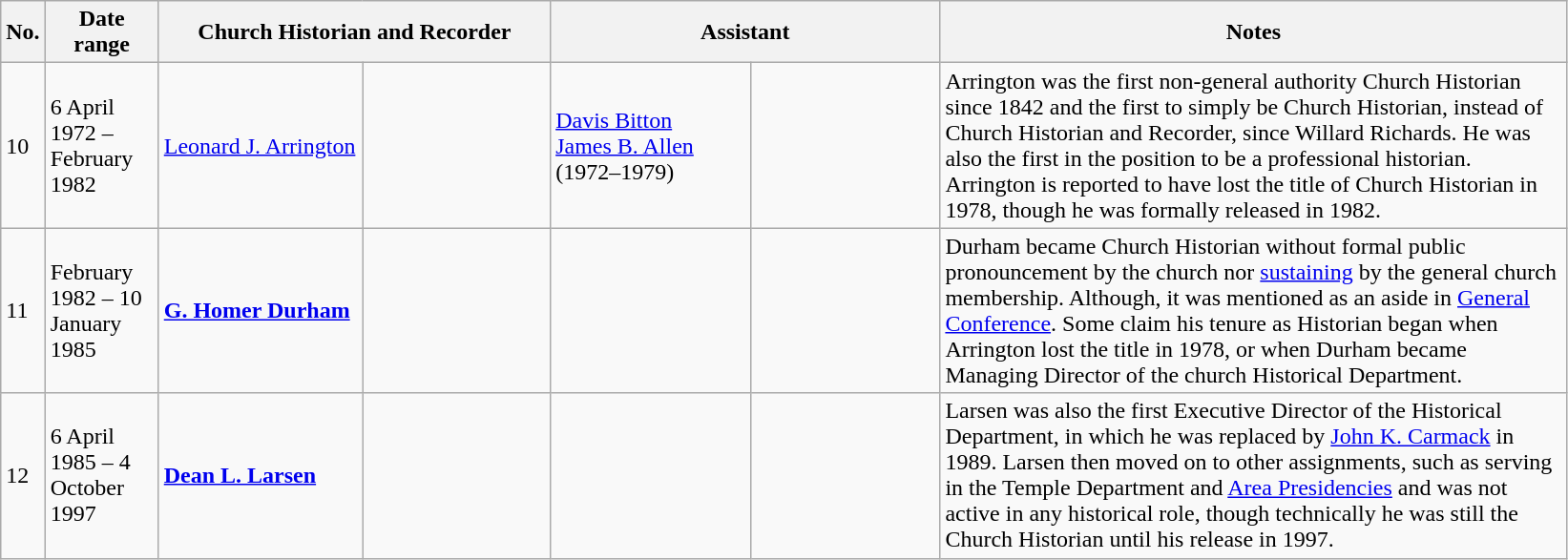<table class="wikitable" style="width: 1095px">
<tr>
<th width="20">No.</th>
<th width="75">Date range</th>
<th colspan="2">Church Historian and Recorder</th>
<th colspan="2">Assistant</th>
<th width="500">Notes</th>
</tr>
<tr>
<td>10</td>
<td>6 April 1972 – February 1982</td>
<td width="150"><a href='#'>Leonard J. Arrington</a></td>
<td width="150"></td>
<td width="150"><a href='#'>Davis Bitton</a><br><a href='#'>James B. Allen</a> (1972–1979)</td>
<td width="150"></td>
<td>Arrington was the first non-general authority Church Historian since 1842 and the first to simply be Church Historian, instead of Church Historian and Recorder, since Willard Richards. He was also the first in the position to be a professional historian. Arrington is reported to have lost the title of Church Historian in 1978, though he was formally released in 1982.</td>
</tr>
<tr>
<td>11</td>
<td>February 1982 – 10 January 1985</td>
<td><strong><a href='#'>G. Homer Durham</a></strong></td>
<td></td>
<td></td>
<td></td>
<td>Durham became Church Historian without formal public pronouncement by the church nor <a href='#'>sustaining</a> by the general church membership. Although, it was mentioned as an aside in <a href='#'>General Conference</a>. Some claim his tenure as Historian began when Arrington lost the title in 1978, or when Durham became Managing Director of the church Historical Department.</td>
</tr>
<tr>
<td>12</td>
<td>6 April 1985 – 4 October 1997</td>
<td><strong><a href='#'>Dean L. Larsen</a></strong></td>
<td></td>
<td></td>
<td></td>
<td>Larsen was also the first Executive Director of the Historical Department, in which he was replaced by <a href='#'>John K. Carmack</a> in 1989.  Larsen then moved on to other assignments, such as serving in the Temple Department and <a href='#'>Area Presidencies</a> and was not active in any historical role, though technically he was still the Church Historian until his release in 1997.</td>
</tr>
</table>
